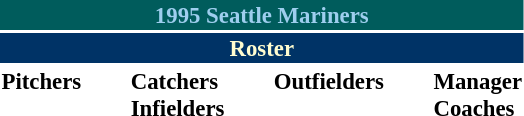<table class="toccolours" style="font-size: 95%;">
<tr>
<th colspan="10" style="background-color: #005c5c; color:#9ECEEE; text-align: center;">1995 Seattle Mariners</th>
</tr>
<tr>
<td colspan="10" style="background-color: #003366; color: #FFFDD0; text-align: center;"><strong>Roster</strong></td>
</tr>
<tr>
<td valign="top"><strong>Pitchers</strong><br>






















</td>
<td width="25px"></td>
<td valign="top"><strong>Catchers</strong><br>


<strong>Infielders</strong>









</td>
<td width="25px"></td>
<td valign="top"><strong>Outfielders</strong><br>







</td>
<td width="25px"></td>
<td valign="top"><strong>Manager</strong><br>
<strong>Coaches</strong>





</td>
</tr>
</table>
